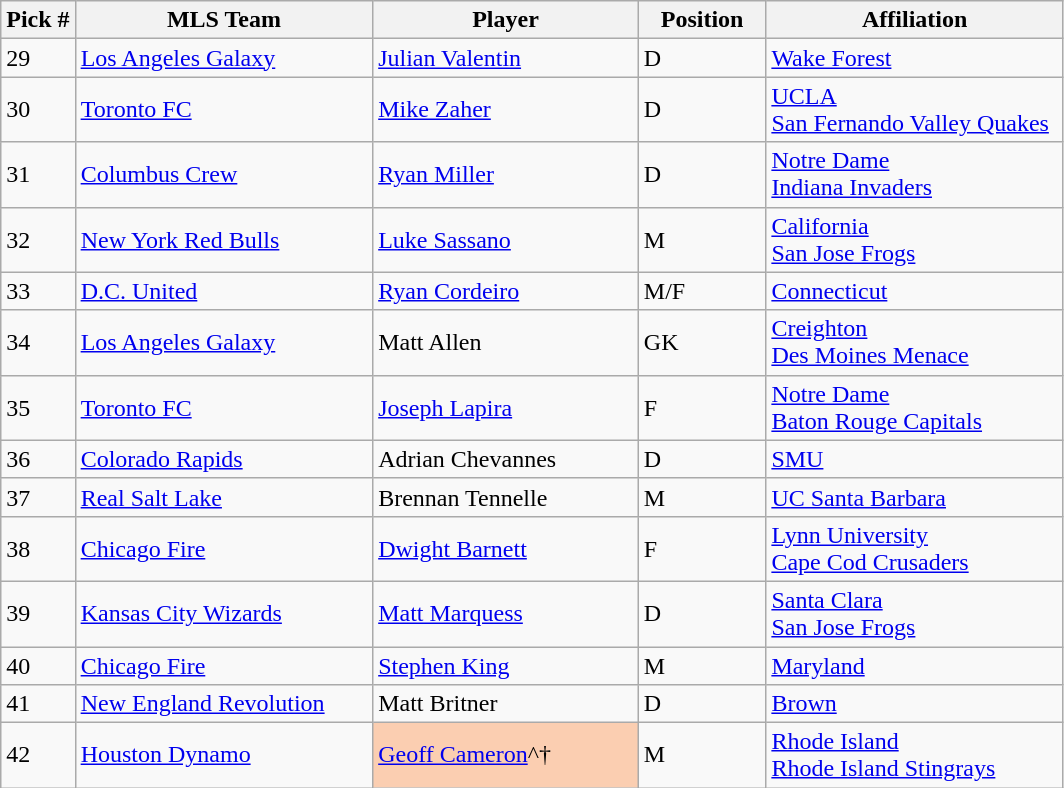<table class="wikitable sortable sortable">
<tr>
<th style="width:7%;">Pick #</th>
<th style="width:28%;">MLS Team</th>
<th style="width:25%;">Player</th>
<th style="width:12%;">Position</th>
<th>Affiliation</th>
</tr>
<tr>
<td>29</td>
<td><a href='#'>Los Angeles Galaxy</a></td>
<td> <a href='#'>Julian Valentin</a></td>
<td>D</td>
<td><a href='#'>Wake Forest</a></td>
</tr>
<tr>
<td>30</td>
<td><a href='#'>Toronto FC</a></td>
<td> <a href='#'>Mike Zaher</a></td>
<td>D</td>
<td><a href='#'>UCLA</a><br><a href='#'>San Fernando Valley Quakes</a></td>
</tr>
<tr>
<td>31</td>
<td><a href='#'>Columbus Crew</a></td>
<td> <a href='#'>Ryan Miller</a></td>
<td>D</td>
<td><a href='#'>Notre Dame</a><br><a href='#'>Indiana Invaders</a></td>
</tr>
<tr>
<td>32</td>
<td><a href='#'>New York Red Bulls</a></td>
<td> <a href='#'>Luke Sassano</a></td>
<td>M</td>
<td><a href='#'>California</a><br><a href='#'>San Jose Frogs</a></td>
</tr>
<tr>
<td>33</td>
<td><a href='#'>D.C. United</a></td>
<td> <a href='#'>Ryan Cordeiro</a></td>
<td>M/F</td>
<td><a href='#'>Connecticut</a></td>
</tr>
<tr>
<td>34</td>
<td><a href='#'>Los Angeles Galaxy</a></td>
<td> Matt Allen</td>
<td>GK</td>
<td><a href='#'>Creighton</a><br><a href='#'>Des Moines Menace</a></td>
</tr>
<tr>
<td>35</td>
<td><a href='#'>Toronto FC</a></td>
<td> <a href='#'>Joseph Lapira</a></td>
<td>F</td>
<td><a href='#'>Notre Dame</a><br><a href='#'>Baton Rouge Capitals</a></td>
</tr>
<tr>
<td>36</td>
<td><a href='#'>Colorado Rapids</a></td>
<td> Adrian Chevannes</td>
<td>D</td>
<td><a href='#'>SMU</a></td>
</tr>
<tr>
<td>37</td>
<td><a href='#'>Real Salt Lake</a></td>
<td> Brennan Tennelle</td>
<td>M</td>
<td><a href='#'>UC Santa Barbara</a></td>
</tr>
<tr>
<td>38</td>
<td><a href='#'>Chicago Fire</a></td>
<td> <a href='#'>Dwight Barnett</a></td>
<td>F</td>
<td><a href='#'>Lynn University</a><br><a href='#'>Cape Cod Crusaders</a></td>
</tr>
<tr>
<td>39</td>
<td><a href='#'>Kansas City Wizards</a></td>
<td> <a href='#'>Matt Marquess</a></td>
<td>D</td>
<td><a href='#'>Santa Clara</a><br><a href='#'>San Jose Frogs</a></td>
</tr>
<tr>
<td>40</td>
<td><a href='#'>Chicago Fire</a></td>
<td> <a href='#'>Stephen King</a></td>
<td>M</td>
<td><a href='#'>Maryland</a></td>
</tr>
<tr †>
<td>41</td>
<td><a href='#'>New England Revolution</a></td>
<td> Matt Britner</td>
<td>D</td>
<td><a href='#'>Brown</a></td>
</tr>
<tr>
<td>42</td>
<td><a href='#'>Houston Dynamo</a></td>
<td bgcolor="#FBCEB1"> <a href='#'>Geoff Cameron</a>^†</td>
<td>M</td>
<td><a href='#'>Rhode Island</a><br><a href='#'>Rhode Island Stingrays</a></td>
</tr>
</table>
